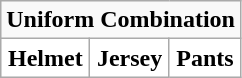<table class="wikitable">
<tr>
<td align="center" Colspan="3"><strong>Uniform Combination</strong></td>
</tr>
<tr align="center">
<th style="background:#FFFFFF;">Helmet</th>
<th style="background:#FFFFFF;">Jersey</th>
<th style="background:#FFFFFF;">Pants</th>
</tr>
</table>
